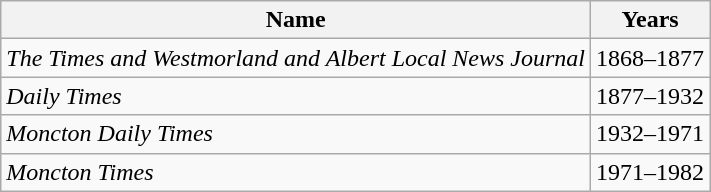<table class="wikitable">
<tr>
<th>Name</th>
<th>Years</th>
</tr>
<tr>
<td><em>The Times and Westmorland and Albert Local News Journal</em></td>
<td>1868–1877</td>
</tr>
<tr>
<td><em>Daily Times</em></td>
<td>1877–1932</td>
</tr>
<tr>
<td><em>Moncton Daily Times</em></td>
<td>1932–1971</td>
</tr>
<tr>
<td><em>Moncton Times</em></td>
<td>1971–1982</td>
</tr>
</table>
